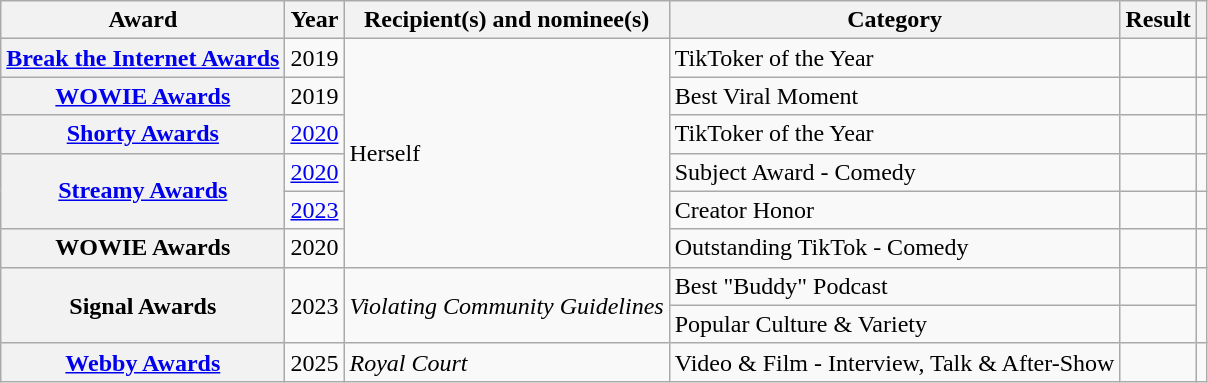<table class="wikitable sortable plainrowheaders">
<tr>
<th scope="col">Award</th>
<th scope="col">Year</th>
<th scope="col">Recipient(s) and nominee(s)</th>
<th scope="col">Category</th>
<th scope="col">Result</th>
<th scope="col" class="unsortable"></th>
</tr>
<tr>
<th scope="row"><a href='#'>Break the Internet Awards</a></th>
<td>2019</td>
<td rowspan="6">Herself</td>
<td>TikToker of the Year</td>
<td></td>
<td></td>
</tr>
<tr>
<th scope="row"><a href='#'>WOWIE Awards</a></th>
<td>2019</td>
<td>Best Viral Moment</td>
<td></td>
<td></td>
</tr>
<tr>
<th scope="row"><a href='#'>Shorty Awards</a></th>
<td><a href='#'>2020</a></td>
<td>TikToker of the Year</td>
<td></td>
<td></td>
</tr>
<tr>
<th rowspan="2" scope="row"><a href='#'>Streamy Awards</a></th>
<td><a href='#'>2020</a></td>
<td>Subject Award - Comedy</td>
<td></td>
<td></td>
</tr>
<tr>
<td><a href='#'>2023</a></td>
<td>Creator Honor</td>
<td></td>
<td></td>
</tr>
<tr>
<th scope="row">WOWIE Awards</th>
<td>2020</td>
<td>Outstanding TikTok - Comedy</td>
<td></td>
<td></td>
</tr>
<tr>
<th scope="row" rowspan="2">Signal Awards</th>
<td rowspan="2">2023</td>
<td rowspan="2"><em>Violating Community Guidelines</em></td>
<td>Best "Buddy" Podcast</td>
<td></td>
<td rowspan="2"></td>
</tr>
<tr>
<td>Popular Culture & Variety</td>
<td></td>
</tr>
<tr>
<th scope="row"><a href='#'>Webby Awards</a></th>
<td>2025</td>
<td><em>Royal Court</em></td>
<td>Video & Film - Interview, Talk & After-Show</td>
<td></td>
<td></td>
</tr>
</table>
